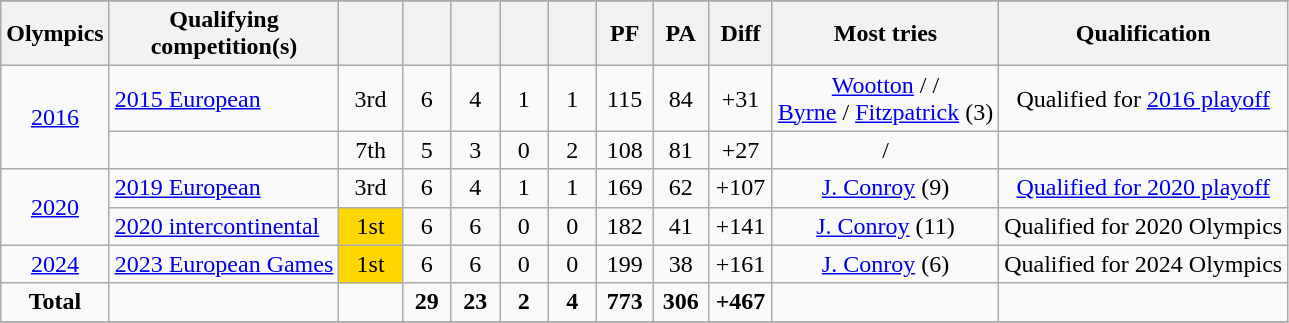<table class="wikitable" style="text-align: center;">
<tr>
</tr>
<tr>
<th width=55>Olympics</th>
<th>Qualifying <br> competition(s)</th>
<th width=35></th>
<th width=25></th>
<th width=25></th>
<th width=25></th>
<th width=25></th>
<th width=30>PF</th>
<th width=30>PA</th>
<th width=35>Diff</th>
<th>Most tries</th>
<th>Qualification</th>
</tr>
<tr>
<td rowspan=2><a href='#'>2016</a></td>
<td align=left> <a href='#'>2015 European</a></td>
<td>3rd</td>
<td>6</td>
<td>4</td>
<td>1</td>
<td>1</td>
<td>115</td>
<td>84</td>
<td>+31</td>
<td><a href='#'>Wootton</a> /  / <br> <a href='#'>Byrne</a> / <a href='#'>Fitzpatrick</a> (3)</td>
<td>Qualified for <a href='#'>2016 playoff</a></td>
</tr>
<tr>
<td align=left></td>
<td>7th</td>
<td>5</td>
<td>3</td>
<td>0</td>
<td>2</td>
<td>108</td>
<td>81</td>
<td>+27</td>
<td> / </td>
<td></td>
</tr>
<tr>
<td rowspan=2><a href='#'>2020</a></td>
<td align=left> <a href='#'>2019 European</a></td>
<td>3rd</td>
<td>6</td>
<td>4</td>
<td>1</td>
<td>1</td>
<td>169</td>
<td>62</td>
<td>+107</td>
<td><a href='#'>J. Conroy</a> (9)</td>
<td><a href='#'>Qualified for 2020 playoff</a></td>
</tr>
<tr>
<td align=left> <a href='#'>2020 intercontinental</a></td>
<td style="background:Gold;">1st</td>
<td>6</td>
<td>6</td>
<td>0</td>
<td>0</td>
<td>182</td>
<td>41</td>
<td>+141</td>
<td><a href='#'>J. Conroy</a> (11)</td>
<td>Qualified for 2020 Olympics</td>
</tr>
<tr>
<td><a href='#'>2024</a></td>
<td align=left> <a href='#'>2023 European Games</a></td>
<td style="background:Gold;">1st</td>
<td>6</td>
<td>6</td>
<td>0</td>
<td>0</td>
<td>199</td>
<td>38</td>
<td>+161</td>
<td><a href='#'>J. Conroy</a> (6)</td>
<td>Qualified for 2024 Olympics</td>
</tr>
<tr>
<td><strong>Total</strong></td>
<td></td>
<td></td>
<td><strong>29</strong></td>
<td><strong>23</strong></td>
<td><strong>2</strong></td>
<td><strong>4</strong></td>
<td><strong>773</strong></td>
<td><strong>306</strong></td>
<td><strong>+467</strong></td>
<td></td>
<td></td>
</tr>
<tr>
</tr>
</table>
